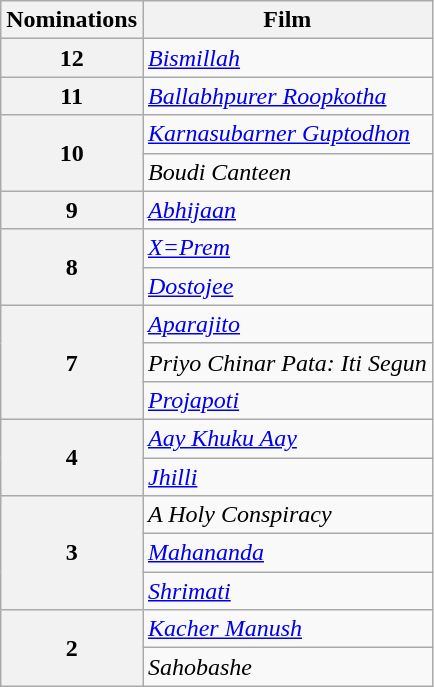<table class="wikitable" style="display:inline-table;">
<tr>
<th>Nominations</th>
<th>Film</th>
</tr>
<tr>
<th>12</th>
<td><em><a href='#'>Bismillah</a></em></td>
</tr>
<tr>
<th>11</th>
<td><em><a href='#'>Ballabhpurer Roopkotha</a></em></td>
</tr>
<tr>
<th rowspan="2">10</th>
<td><em><a href='#'>Karnasubarner Guptodhon</a></em></td>
</tr>
<tr>
<td><em>Boudi Canteen</em></td>
</tr>
<tr>
<th>9</th>
<td><em><a href='#'>Abhijaan</a></em></td>
</tr>
<tr>
<th rowspan="2">8</th>
<td><em><a href='#'>X=Prem</a></em></td>
</tr>
<tr>
<td><em><a href='#'>Dostojee</a></em></td>
</tr>
<tr>
<th rowspan="3">7</th>
<td><em><a href='#'>Aparajito</a></em></td>
</tr>
<tr>
<td><em>Priyo Chinar Pata: Iti Segun</em></td>
</tr>
<tr>
<td><em><a href='#'>Projapoti</a></em></td>
</tr>
<tr>
<th rowspan="2">4</th>
<td><em><a href='#'>Aay Khuku Aay</a></em></td>
</tr>
<tr>
<td><em><a href='#'>Jhilli</a></em></td>
</tr>
<tr>
<th rowspan="3">3</th>
<td><em>A Holy Conspiracy</em></td>
</tr>
<tr>
<td><em><a href='#'>Mahananda</a></em></td>
</tr>
<tr>
<td><em><a href='#'>Shrimati</a></em></td>
</tr>
<tr>
<th rowspan="2">2</th>
<td><em><a href='#'>Kacher Manush</a></em></td>
</tr>
<tr>
<td><em>Sahobashe</em></td>
</tr>
</table>
